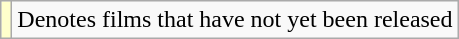<table class="wikitable">
<tr>
<td style="background:#FFFFCC;"></td>
<td>Denotes films that have not yet been released</td>
</tr>
</table>
